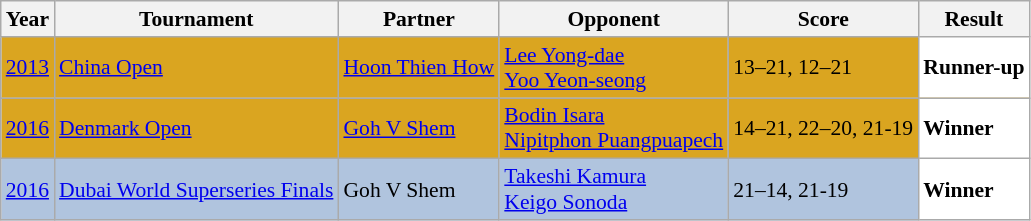<table class="sortable wikitable" style="font-size: 90%;">
<tr>
<th>Year</th>
<th>Tournament</th>
<th>Partner</th>
<th>Opponent</th>
<th>Score</th>
<th>Result</th>
</tr>
<tr style="background:#DAA520">
<td align="center"><a href='#'>2013</a></td>
<td align="left"><a href='#'>China Open</a></td>
<td align="left"> <a href='#'>Hoon Thien How</a></td>
<td align="left"> <a href='#'>Lee Yong-dae</a><br> <a href='#'>Yoo Yeon-seong</a></td>
<td align="left">13–21, 12–21</td>
<td style="text-align:left; background:white"> <strong>Runner-up</strong></td>
</tr>
<tr style="background:#DAA520">
<td align="center"><a href='#'>2016</a></td>
<td align="left"><a href='#'>Denmark Open</a></td>
<td align="left"> <a href='#'>Goh V Shem</a></td>
<td align="left"> <a href='#'>Bodin Isara</a><br> <a href='#'>Nipitphon Puangpuapech</a></td>
<td align="left">14–21, 22–20, 21-19</td>
<td style="text-align:left; background:white"> <strong>Winner</strong></td>
</tr>
<tr style="background:#B0C4DE">
<td align="center"><a href='#'>2016</a></td>
<td align="left"><a href='#'>Dubai World Superseries Finals</a></td>
<td align="left"> Goh V Shem</td>
<td align="left"> <a href='#'>Takeshi Kamura</a><br> <a href='#'>Keigo Sonoda</a></td>
<td align="left">21–14, 21-19</td>
<td style="text-align:left; background:white"> <strong>Winner</strong></td>
</tr>
</table>
